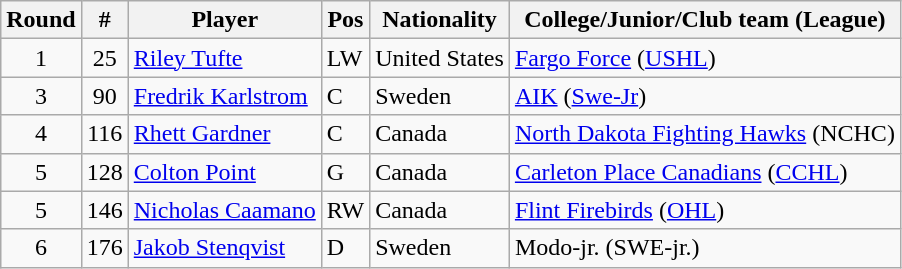<table class="wikitable">
<tr>
<th>Round</th>
<th>#</th>
<th>Player</th>
<th>Pos</th>
<th>Nationality</th>
<th>College/Junior/Club team (League)</th>
</tr>
<tr>
<td style="text-align:center">1</td>
<td style="text-align:center">25</td>
<td><a href='#'>Riley Tufte</a></td>
<td>LW</td>
<td> United States</td>
<td><a href='#'>Fargo Force</a> (<a href='#'>USHL</a>)</td>
</tr>
<tr>
<td style="text-align:center">3</td>
<td style="text-align:center">90</td>
<td><a href='#'>Fredrik Karlstrom</a></td>
<td>C</td>
<td> Sweden</td>
<td><a href='#'>AIK</a> (<a href='#'>Swe-Jr</a>)</td>
</tr>
<tr>
<td style="text-align:center">4</td>
<td style="text-align:center">116</td>
<td><a href='#'>Rhett Gardner</a></td>
<td>C</td>
<td> Canada</td>
<td><a href='#'>North Dakota Fighting Hawks</a> (NCHC)</td>
</tr>
<tr>
<td style="text-align:center">5</td>
<td style="text-align:center">128</td>
<td><a href='#'>Colton Point</a></td>
<td>G</td>
<td> Canada</td>
<td><a href='#'>Carleton Place Canadians</a> (<a href='#'>CCHL</a>)</td>
</tr>
<tr>
<td style="text-align:center">5</td>
<td style="text-align:center">146</td>
<td><a href='#'>Nicholas Caamano</a></td>
<td>RW</td>
<td> Canada</td>
<td><a href='#'>Flint Firebirds</a> (<a href='#'>OHL</a>)</td>
</tr>
<tr>
<td style="text-align:center">6</td>
<td style="text-align:center">176</td>
<td><a href='#'>Jakob Stenqvist</a></td>
<td>D</td>
<td> Sweden</td>
<td>Modo-jr. (SWE-jr.)</td>
</tr>
</table>
